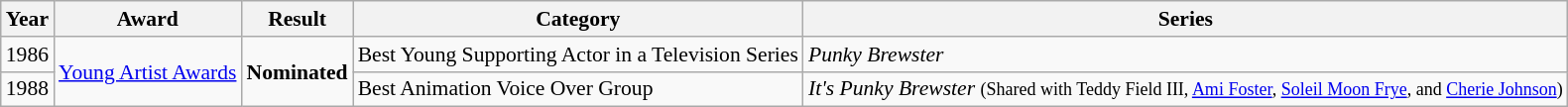<table class="wikitable" style="font-size: 90%;">
<tr>
<th>Year</th>
<th>Award</th>
<th>Result</th>
<th>Category</th>
<th>Series</th>
</tr>
<tr>
<td>1986</td>
<td rowspan=2><a href='#'>Young Artist Awards</a></td>
<td rowspan=2><strong>Nominated</strong></td>
<td>Best Young Supporting Actor in a Television Series</td>
<td><em>Punky Brewster</em></td>
</tr>
<tr>
<td>1988</td>
<td>Best Animation Voice Over Group</td>
<td><em>It's Punky Brewster</em> <small>(Shared with Teddy Field III, <a href='#'>Ami Foster</a>, <a href='#'>Soleil Moon Frye</a>, and <a href='#'>Cherie Johnson</a>)</small></td>
</tr>
</table>
